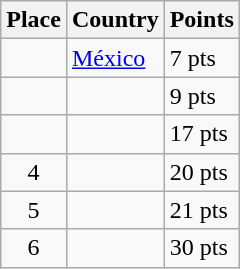<table class=wikitable>
<tr>
<th>Place</th>
<th>Country</th>
<th>Points</th>
</tr>
<tr>
<td align=center></td>
<td> <a href='#'>México</a></td>
<td>7 pts</td>
</tr>
<tr>
<td align=center></td>
<td></td>
<td>9 pts</td>
</tr>
<tr>
<td align=center></td>
<td></td>
<td>17 pts</td>
</tr>
<tr>
<td align=center>4</td>
<td></td>
<td>20 pts</td>
</tr>
<tr>
<td align=center>5</td>
<td></td>
<td>21 pts</td>
</tr>
<tr>
<td align=center>6</td>
<td></td>
<td>30 pts</td>
</tr>
</table>
